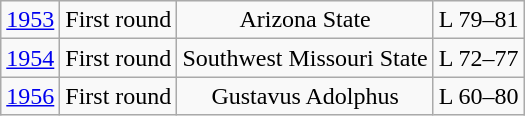<table class="wikitable">
<tr align="center">
<td><a href='#'>1953</a></td>
<td>First round</td>
<td>Arizona State</td>
<td>L 79–81</td>
</tr>
<tr style="text-align:center;">
<td><a href='#'>1954</a></td>
<td>First round</td>
<td>Southwest Missouri State</td>
<td>L 72–77</td>
</tr>
<tr style="text-align:center;">
<td><a href='#'>1956</a></td>
<td>First round</td>
<td>Gustavus Adolphus</td>
<td>L 60–80</td>
</tr>
</table>
